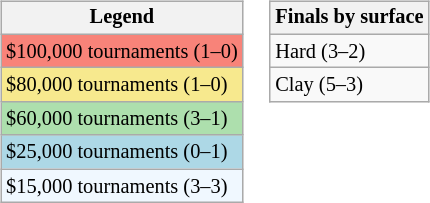<table>
<tr valign=top>
<td><br><table class=wikitable style="font-size:85%;">
<tr>
<th>Legend</th>
</tr>
<tr style="background:#f88379;">
<td>$100,000 tournaments (1–0)</td>
</tr>
<tr style="background:#f7e98e;">
<td>$80,000 tournaments (1–0)</td>
</tr>
<tr style="background:#addfad;">
<td>$60,000 tournaments (3–1)</td>
</tr>
<tr style="background:lightblue;">
<td>$25,000 tournaments (0–1)</td>
</tr>
<tr style="background:#f0f8ff;">
<td>$15,000 tournaments (3–3)</td>
</tr>
</table>
</td>
<td><br><table class=wikitable style="font-size:85%;">
<tr>
<th>Finals by surface</th>
</tr>
<tr>
<td>Hard (3–2)</td>
</tr>
<tr>
<td>Clay (5–3)</td>
</tr>
</table>
</td>
</tr>
</table>
